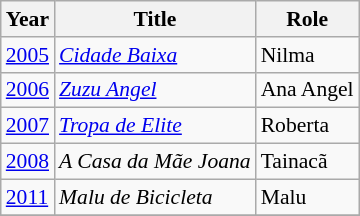<table class="wikitable" style="font-size: 90%;">
<tr>
<th>Year</th>
<th>Title</th>
<th>Role</th>
</tr>
<tr>
<td><a href='#'>2005</a></td>
<td><em><a href='#'>Cidade Baixa</a></em></td>
<td>Nilma</td>
</tr>
<tr>
<td><a href='#'>2006</a></td>
<td><em><a href='#'>Zuzu Angel</a></em></td>
<td>Ana Angel</td>
</tr>
<tr>
<td><a href='#'>2007</a></td>
<td><em><a href='#'>Tropa de Elite</a></em></td>
<td>Roberta</td>
</tr>
<tr>
<td><a href='#'>2008</a></td>
<td><em>A Casa da Mãe Joana</em></td>
<td>Tainacã</td>
</tr>
<tr>
<td><a href='#'>2011</a></td>
<td><em>Malu de Bicicleta</em></td>
<td>Malu</td>
</tr>
<tr>
</tr>
</table>
